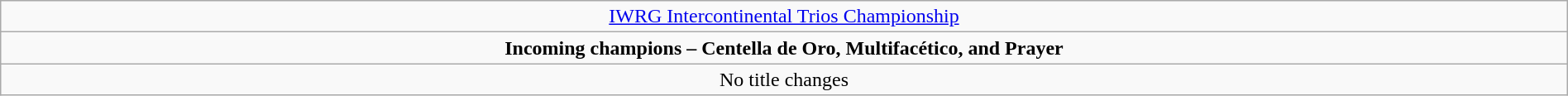<table class="wikitable" style="text-align:center; width:100%;">
<tr>
<td colspan="5" style="text-align: center;"><a href='#'>IWRG Intercontinental Trios Championship</a></td>
</tr>
<tr>
<td colspan="5" style="text-align: center;"><strong>Incoming champions – Centella de Oro, Multifacético, and Prayer</strong></td>
</tr>
<tr>
<td colspan="5">No title changes</td>
</tr>
</table>
